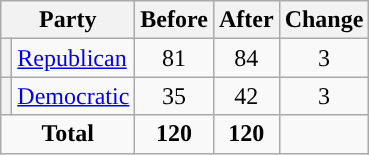<table class="wikitable" style="text-align:center;">
<tr>
<th colspan="2">Party</th>
<th>Before</th>
<th>After</th>
<th>Change</th>
</tr>
<tr>
<th style="background-color:"></th>
<td style="text-align:left;"><a href='#'>Republican</a></td>
<td>81</td>
<td>84</td>
<td> 3</td>
</tr>
<tr>
<th style="background-color:"></th>
<td style="text-align:left;"><a href='#'>Democratic</a></td>
<td>35</td>
<td>42</td>
<td> 3</td>
</tr>
<tr>
<td colspan="2"><strong>Total</strong></td>
<td><strong>120</strong></td>
<td><strong>120</strong></td>
<td></td>
</tr>
</table>
